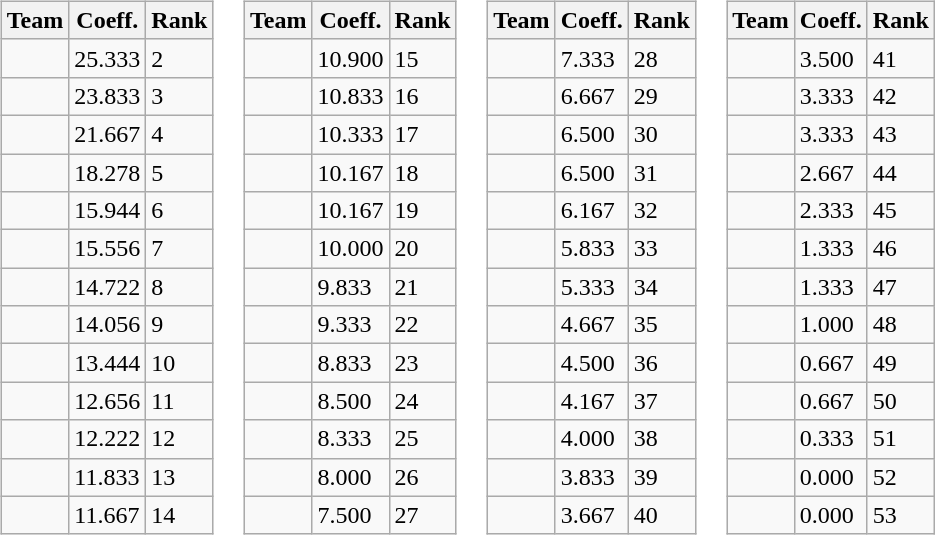<table>
<tr valign=top>
<td><br><table class="wikitable">
<tr>
<th>Team</th>
<th>Coeff.</th>
<th>Rank</th>
</tr>
<tr>
<td></td>
<td>25.333</td>
<td>2</td>
</tr>
<tr>
<td></td>
<td>23.833</td>
<td>3</td>
</tr>
<tr>
<td></td>
<td>21.667</td>
<td>4</td>
</tr>
<tr>
<td></td>
<td>18.278</td>
<td>5</td>
</tr>
<tr>
<td></td>
<td>15.944</td>
<td>6</td>
</tr>
<tr>
<td></td>
<td>15.556</td>
<td>7</td>
</tr>
<tr>
<td></td>
<td>14.722</td>
<td>8</td>
</tr>
<tr>
<td></td>
<td>14.056</td>
<td>9</td>
</tr>
<tr>
<td></td>
<td>13.444</td>
<td>10</td>
</tr>
<tr>
<td></td>
<td>12.656</td>
<td>11</td>
</tr>
<tr>
<td></td>
<td>12.222</td>
<td>12</td>
</tr>
<tr>
<td></td>
<td>11.833</td>
<td>13</td>
</tr>
<tr>
<td></td>
<td>11.667</td>
<td>14</td>
</tr>
</table>
</td>
<td><br><table class="wikitable">
<tr>
<th>Team</th>
<th>Coeff.</th>
<th>Rank</th>
</tr>
<tr>
<td></td>
<td>10.900</td>
<td>15</td>
</tr>
<tr>
<td></td>
<td>10.833</td>
<td>16</td>
</tr>
<tr>
<td></td>
<td>10.333</td>
<td>17</td>
</tr>
<tr>
<td></td>
<td>10.167</td>
<td>18</td>
</tr>
<tr>
<td></td>
<td>10.167</td>
<td>19</td>
</tr>
<tr>
<td></td>
<td>10.000</td>
<td>20</td>
</tr>
<tr>
<td></td>
<td>9.833</td>
<td>21</td>
</tr>
<tr>
<td></td>
<td>9.333</td>
<td>22</td>
</tr>
<tr>
<td></td>
<td>8.833</td>
<td>23</td>
</tr>
<tr>
<td></td>
<td>8.500</td>
<td>24</td>
</tr>
<tr>
<td></td>
<td>8.333</td>
<td>25</td>
</tr>
<tr>
<td></td>
<td>8.000</td>
<td>26</td>
</tr>
<tr>
<td></td>
<td>7.500</td>
<td>27</td>
</tr>
</table>
</td>
<td><br><table class="wikitable">
<tr>
<th>Team</th>
<th>Coeff.</th>
<th>Rank</th>
</tr>
<tr>
<td></td>
<td>7.333</td>
<td>28</td>
</tr>
<tr>
<td></td>
<td>6.667</td>
<td>29</td>
</tr>
<tr>
<td></td>
<td>6.500</td>
<td>30</td>
</tr>
<tr>
<td></td>
<td>6.500</td>
<td>31</td>
</tr>
<tr>
<td></td>
<td>6.167</td>
<td>32</td>
</tr>
<tr>
<td></td>
<td>5.833</td>
<td>33</td>
</tr>
<tr>
<td></td>
<td>5.333</td>
<td>34</td>
</tr>
<tr>
<td></td>
<td>4.667</td>
<td>35</td>
</tr>
<tr>
<td></td>
<td>4.500</td>
<td>36</td>
</tr>
<tr>
<td></td>
<td>4.167</td>
<td>37</td>
</tr>
<tr>
<td></td>
<td>4.000</td>
<td>38</td>
</tr>
<tr>
<td></td>
<td>3.833</td>
<td>39</td>
</tr>
<tr>
<td></td>
<td>3.667</td>
<td>40</td>
</tr>
</table>
</td>
<td><br><table class="wikitable">
<tr>
<th>Team</th>
<th>Coeff.</th>
<th>Rank</th>
</tr>
<tr>
<td></td>
<td>3.500</td>
<td>41</td>
</tr>
<tr>
<td></td>
<td>3.333</td>
<td>42</td>
</tr>
<tr>
<td></td>
<td>3.333</td>
<td>43</td>
</tr>
<tr>
<td></td>
<td>2.667</td>
<td>44</td>
</tr>
<tr>
<td></td>
<td>2.333</td>
<td>45</td>
</tr>
<tr>
<td></td>
<td>1.333</td>
<td>46</td>
</tr>
<tr>
<td></td>
<td>1.333</td>
<td>47</td>
</tr>
<tr>
<td></td>
<td>1.000</td>
<td>48</td>
</tr>
<tr>
<td></td>
<td>0.667</td>
<td>49</td>
</tr>
<tr>
<td></td>
<td>0.667</td>
<td>50</td>
</tr>
<tr>
<td></td>
<td>0.333</td>
<td>51</td>
</tr>
<tr>
<td></td>
<td>0.000</td>
<td>52</td>
</tr>
<tr>
<td></td>
<td>0.000</td>
<td>53</td>
</tr>
</table>
</td>
</tr>
</table>
